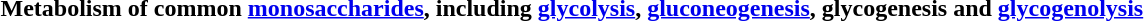<table class="toccolours collapsible collapsed" width="100%" style="text-align:left">
<tr>
<th>Metabolism of common <a href='#'>monosaccharides</a>, including <a href='#'>glycolysis</a>, <a href='#'>gluconeogenesis</a>, glycogenesis and <a href='#'>glycogenolysis</a></th>
</tr>
<tr>
<td></td>
</tr>
</table>
